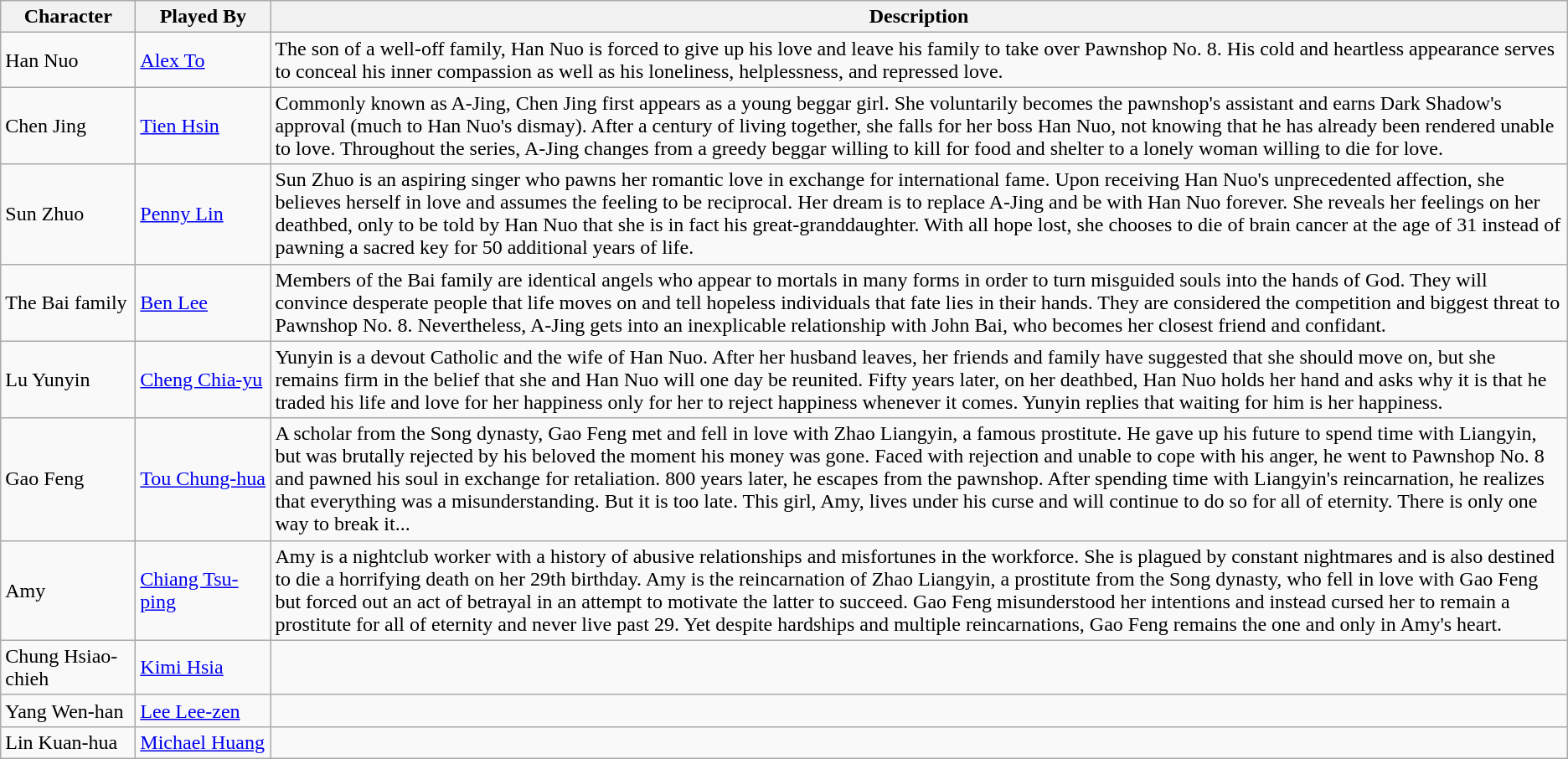<table class="wikitable sortable">
<tr>
<th width="100px">Character</th>
<th width="100px">Played By</th>
<th>Description</th>
</tr>
<tr>
<td>Han Nuo</td>
<td><a href='#'>Alex To</a></td>
<td>The son of a well-off family, Han Nuo is forced to give up his love and leave his family to take over Pawnshop No. 8. His cold and heartless appearance serves to conceal his inner compassion as well as his loneliness, helplessness, and repressed love.</td>
</tr>
<tr>
<td>Chen Jing</td>
<td><a href='#'>Tien Hsin</a></td>
<td>Commonly known as A-Jing, Chen Jing first appears as a young beggar girl. She voluntarily becomes the pawnshop's assistant and earns Dark Shadow's approval (much to Han Nuo's dismay). After a century of living together, she falls for her boss Han Nuo, not knowing that he has already been rendered unable to love. Throughout the series, A-Jing changes from a greedy beggar willing to kill for food and shelter to a lonely woman willing to die for love.</td>
</tr>
<tr>
<td>Sun Zhuo</td>
<td><a href='#'>Penny Lin</a></td>
<td>Sun Zhuo is an aspiring singer who pawns her romantic love in exchange for international fame. Upon receiving Han Nuo's unprecedented affection, she believes herself in love and assumes the feeling to be reciprocal. Her dream is to replace A-Jing and be with Han Nuo forever. She reveals her feelings on her deathbed, only to be told by Han Nuo that she is in fact his great-granddaughter. With all hope lost, she chooses to die of brain cancer at the age of 31 instead of pawning a sacred key for 50 additional years of life.</td>
</tr>
<tr>
<td>The Bai family</td>
<td><a href='#'>Ben Lee</a></td>
<td>Members of the Bai family are identical angels who appear to mortals in many forms in order to turn misguided souls into the hands of God. They will convince desperate people that life moves on and tell hopeless individuals that fate lies in their hands. They are considered the competition and biggest threat to Pawnshop No. 8. Nevertheless, A-Jing gets into an inexplicable relationship with John Bai, who becomes her closest friend and confidant.</td>
</tr>
<tr>
<td>Lu Yunyin</td>
<td><a href='#'>Cheng Chia-yu</a></td>
<td>Yunyin is a devout Catholic and the wife of Han Nuo. After her husband leaves, her friends and family have suggested that she should move on, but she remains firm in the belief that she and Han Nuo will one day be reunited. Fifty years later, on her deathbed, Han Nuo holds her hand and asks why it is that he traded his life and love for her happiness only for her to reject happiness whenever it comes. Yunyin replies that waiting for him is her happiness.</td>
</tr>
<tr>
<td>Gao Feng</td>
<td><a href='#'>Tou Chung-hua</a></td>
<td>A scholar from the Song dynasty, Gao Feng met and fell in love with Zhao Liangyin, a famous prostitute. He gave up his future to spend time with Liangyin, but was brutally rejected by his beloved the moment his money was gone. Faced with rejection and unable to cope with his anger, he went to Pawnshop No. 8 and pawned his soul in exchange for retaliation. 800 years later, he escapes from the pawnshop. After spending time with Liangyin's reincarnation, he realizes that everything was a misunderstanding. But it is too late. This girl, Amy, lives under his curse and will continue to do so for all of eternity. There is only one way to break it...</td>
</tr>
<tr>
<td>Amy</td>
<td><a href='#'>Chiang Tsu-ping</a></td>
<td>Amy is a nightclub worker with a history of abusive relationships and misfortunes in the workforce. She is plagued by constant nightmares and is also destined to die a horrifying death on her 29th birthday. Amy is the reincarnation of Zhao Liangyin, a prostitute from the Song dynasty, who fell in love with Gao Feng but forced out an act of betrayal in an attempt to motivate the latter to succeed. Gao Feng misunderstood her intentions and instead cursed her to remain a prostitute for all of eternity and never live past 29. Yet despite hardships and multiple reincarnations, Gao Feng remains the one and only in Amy's heart.</td>
</tr>
<tr>
<td>Chung Hsiao-chieh</td>
<td><a href='#'>Kimi Hsia</a></td>
<td></td>
</tr>
<tr>
<td>Yang Wen-han</td>
<td><a href='#'>Lee Lee-zen</a></td>
<td></td>
</tr>
<tr>
<td>Lin Kuan-hua</td>
<td><a href='#'>Michael Huang</a></td>
<td></td>
</tr>
</table>
